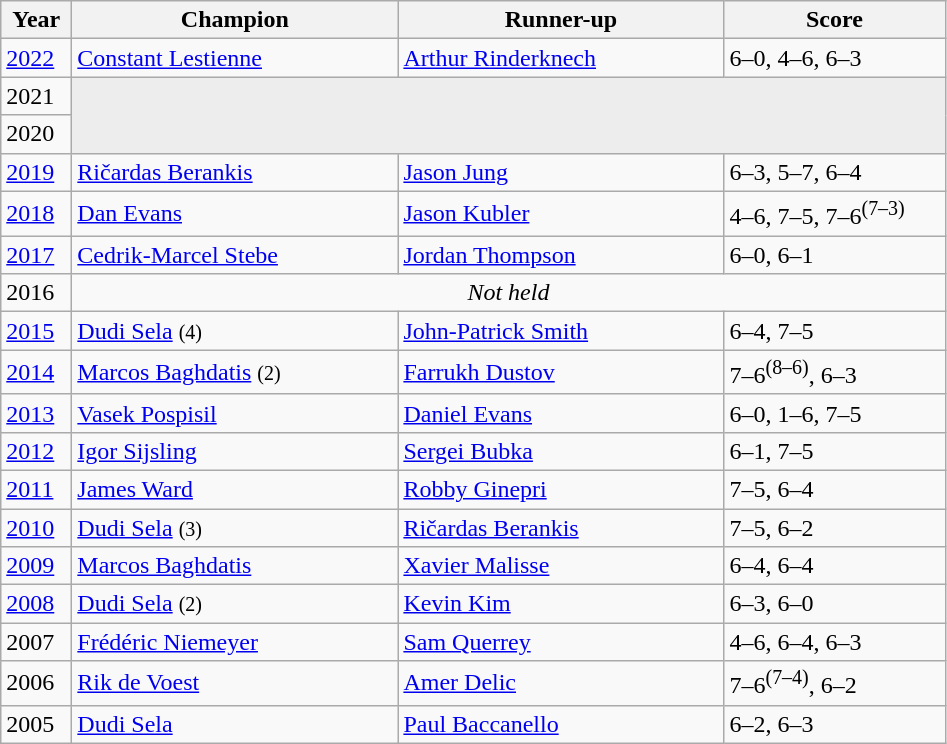<table class="wikitable">
<tr>
<th style="width:40px">Year</th>
<th style="width:210px">Champion</th>
<th style="width:210px">Runner-up</th>
<th style="width:140px">Score</th>
</tr>
<tr>
<td><a href='#'>2022</a></td>
<td> <a href='#'>Constant Lestienne</a></td>
<td> <a href='#'>Arthur Rinderknech</a></td>
<td>6–0, 4–6, 6–3</td>
</tr>
<tr>
<td>2021</td>
<td rowspan=2 colspan=3 bgcolor="#ededed"></td>
</tr>
<tr>
<td>2020</td>
</tr>
<tr>
<td><a href='#'>2019</a></td>
<td> <a href='#'>Ričardas Berankis</a></td>
<td> <a href='#'>Jason Jung</a></td>
<td>6–3, 5–7, 6–4</td>
</tr>
<tr>
<td><a href='#'>2018</a></td>
<td> <a href='#'>Dan Evans</a></td>
<td> <a href='#'>Jason Kubler</a></td>
<td>4–6, 7–5, 7–6<sup>(7–3)</sup></td>
</tr>
<tr>
<td><a href='#'>2017</a></td>
<td> <a href='#'>Cedrik-Marcel Stebe</a></td>
<td> <a href='#'>Jordan Thompson</a></td>
<td>6–0, 6–1</td>
</tr>
<tr>
<td>2016</td>
<td colspan=3 style="text-align:center;"><em>Not held</em></td>
</tr>
<tr>
<td><a href='#'>2015</a></td>
<td> <a href='#'>Dudi Sela</a> <small>(4)</small></td>
<td> <a href='#'>John-Patrick Smith</a></td>
<td>6–4, 7–5</td>
</tr>
<tr>
<td><a href='#'>2014</a></td>
<td> <a href='#'>Marcos Baghdatis</a> <small>(2)</small></td>
<td> <a href='#'>Farrukh Dustov</a></td>
<td>7–6<sup>(8–6)</sup>, 6–3</td>
</tr>
<tr>
<td><a href='#'>2013</a></td>
<td> <a href='#'>Vasek Pospisil</a></td>
<td> <a href='#'>Daniel Evans</a></td>
<td>6–0, 1–6, 7–5</td>
</tr>
<tr>
<td><a href='#'>2012</a></td>
<td> <a href='#'>Igor Sijsling</a></td>
<td> <a href='#'>Sergei Bubka</a></td>
<td>6–1, 7–5</td>
</tr>
<tr>
<td><a href='#'>2011</a></td>
<td> <a href='#'>James Ward</a></td>
<td> <a href='#'>Robby Ginepri</a></td>
<td>7–5, 6–4</td>
</tr>
<tr>
<td><a href='#'>2010</a></td>
<td> <a href='#'>Dudi Sela</a> <small>(3)</small></td>
<td> <a href='#'>Ričardas Berankis</a></td>
<td>7–5, 6–2</td>
</tr>
<tr>
<td><a href='#'>2009</a></td>
<td> <a href='#'>Marcos Baghdatis</a></td>
<td> <a href='#'>Xavier Malisse</a></td>
<td>6–4, 6–4</td>
</tr>
<tr>
<td><a href='#'>2008</a></td>
<td> <a href='#'>Dudi Sela</a> <small>(2)</small></td>
<td> <a href='#'>Kevin Kim</a></td>
<td>6–3, 6–0</td>
</tr>
<tr>
<td>2007</td>
<td> <a href='#'>Frédéric Niemeyer</a></td>
<td> <a href='#'>Sam Querrey</a></td>
<td>4–6, 6–4, 6–3</td>
</tr>
<tr>
<td>2006</td>
<td> <a href='#'>Rik de Voest</a></td>
<td> <a href='#'>Amer Delic</a></td>
<td>7–6<sup>(7–4)</sup>, 6–2</td>
</tr>
<tr>
<td>2005</td>
<td> <a href='#'>Dudi Sela</a></td>
<td> <a href='#'>Paul Baccanello</a></td>
<td>6–2, 6–3</td>
</tr>
</table>
